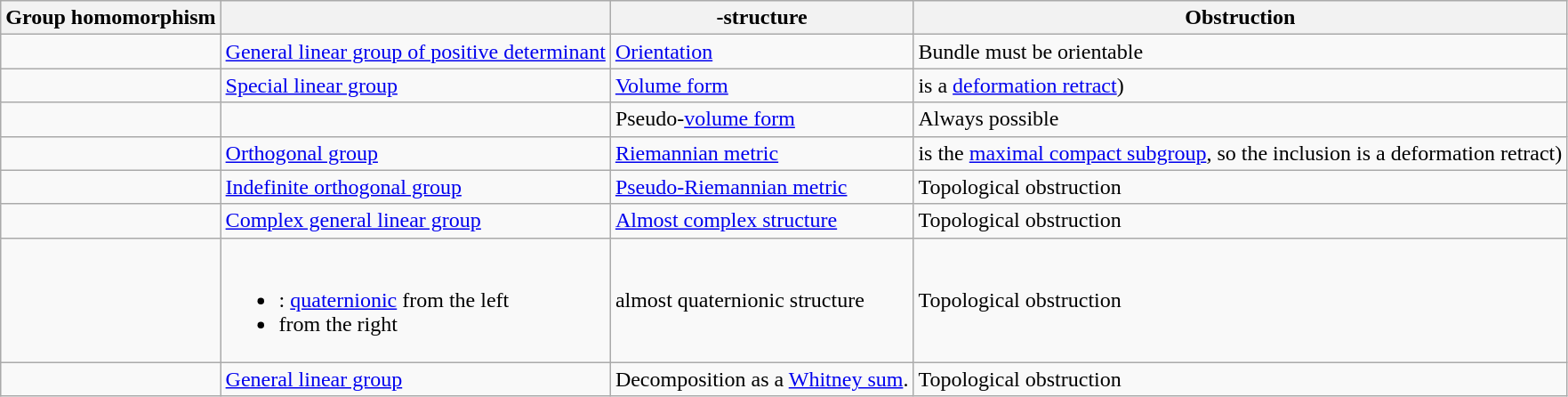<table class="wikitable">
<tr>
<th>Group homomorphism</th>
<th></th>
<th>-structure</th>
<th>Obstruction</th>
</tr>
<tr>
<td></td>
<td><a href='#'>General linear group of positive determinant</a></td>
<td><a href='#'>Orientation</a></td>
<td>Bundle must be orientable</td>
</tr>
<tr>
<td></td>
<td><a href='#'>Special linear group</a></td>
<td><a href='#'>Volume form</a></td>
<td> is a <a href='#'>deformation retract</a>)</td>
</tr>
<tr>
<td></td>
<td></td>
<td>Pseudo-<a href='#'>volume form</a></td>
<td>Always possible</td>
</tr>
<tr>
<td></td>
<td><a href='#'>Orthogonal group</a></td>
<td><a href='#'>Riemannian metric</a></td>
<td> is the <a href='#'>maximal compact subgroup</a>, so the inclusion is a deformation retract)</td>
</tr>
<tr>
<td></td>
<td><a href='#'>Indefinite orthogonal group</a></td>
<td><a href='#'>Pseudo-Riemannian metric</a></td>
<td>Topological obstruction</td>
</tr>
<tr>
<td></td>
<td><a href='#'>Complex general linear group</a></td>
<td><a href='#'>Almost complex structure</a></td>
<td>Topological obstruction</td>
</tr>
<tr>
<td></td>
<td><br><ul><li>: <a href='#'>quaternionic</a> from the left</li><li> from the right</li></ul></td>
<td>almost quaternionic structure</td>
<td>Topological obstruction</td>
</tr>
<tr>
<td></td>
<td><a href='#'>General linear group</a></td>
<td>Decomposition as a <a href='#'>Whitney sum</a>.</td>
<td>Topological obstruction</td>
</tr>
</table>
